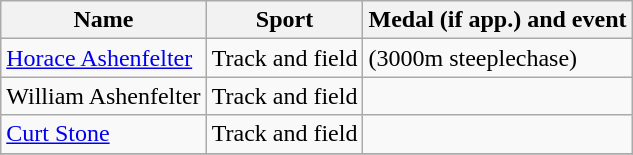<table class="wikitable">
<tr>
<th>Name</th>
<th>Sport</th>
<th>Medal (if app.) and event</th>
</tr>
<tr>
<td> <a href='#'>Horace Ashenfelter</a></td>
<td>Track and field</td>
<td> (3000m steeplechase)</td>
</tr>
<tr>
<td> William Ashenfelter</td>
<td>Track and field</td>
<td></td>
</tr>
<tr>
<td> <a href='#'>Curt Stone</a></td>
<td>Track and field</td>
<td></td>
</tr>
<tr>
</tr>
</table>
